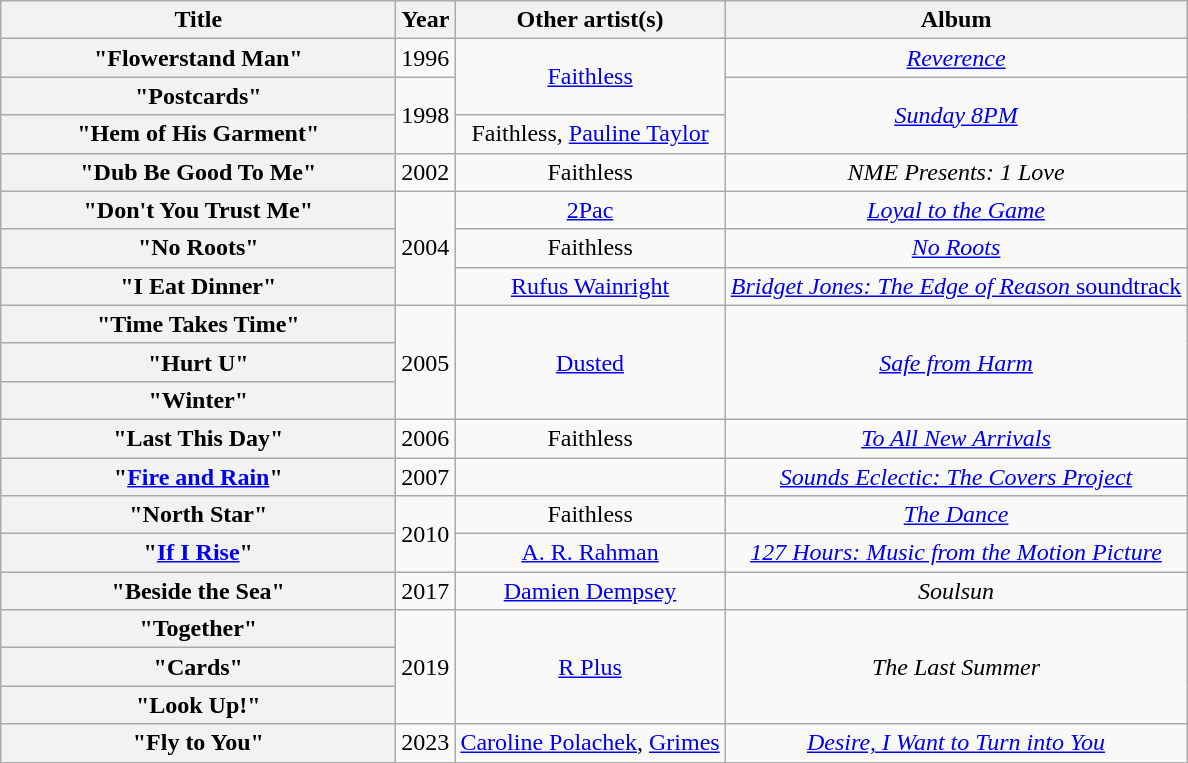<table class="wikitable plainrowheaders" style="text-align:center;" border="1">
<tr>
<th scope="col" style="width:16em;">Title</th>
<th scope="col" style="width:1em;">Year</th>
<th scope="col">Other artist(s)</th>
<th scope="col">Album</th>
</tr>
<tr>
<th scope="row">"Flowerstand Man"</th>
<td>1996</td>
<td rowspan="2"><a href='#'>Faithless</a></td>
<td><em><a href='#'>Reverence</a></em></td>
</tr>
<tr>
<th scope="row">"Postcards"</th>
<td rowspan="2">1998</td>
<td rowspan="2"><em><a href='#'>Sunday 8PM</a></em></td>
</tr>
<tr>
<th scope="row">"Hem of His Garment"</th>
<td>Faithless, <a href='#'>Pauline Taylor</a></td>
</tr>
<tr>
<th scope="row">"Dub Be Good To Me"</th>
<td>2002</td>
<td>Faithless</td>
<td><em>NME Presents: 1 Love</em></td>
</tr>
<tr>
<th scope="row">"Don't You Trust Me"</th>
<td rowspan="3">2004</td>
<td><a href='#'>2Pac</a></td>
<td><em><a href='#'>Loyal to the Game</a></em></td>
</tr>
<tr>
<th scope="row">"No Roots"</th>
<td>Faithless</td>
<td><em><a href='#'>No Roots</a></em></td>
</tr>
<tr>
<th scope="row">"I Eat Dinner"</th>
<td><a href='#'>Rufus Wainright</a></td>
<td><a href='#'><em>Bridget Jones: The Edge of Reason</em> soundtrack</a></td>
</tr>
<tr>
<th scope="row">"Time Takes Time"</th>
<td rowspan="3">2005</td>
<td rowspan="3"><a href='#'>Dusted</a></td>
<td rowspan="3"><em><a href='#'>Safe from Harm</a></em></td>
</tr>
<tr>
<th scope="row">"Hurt U"</th>
</tr>
<tr>
<th scope="row">"Winter"</th>
</tr>
<tr>
<th scope="row">"Last This Day"</th>
<td>2006</td>
<td>Faithless</td>
<td><em><a href='#'>To All New Arrivals</a></em></td>
</tr>
<tr>
<th scope="row">"<a href='#'>Fire and Rain</a>"</th>
<td>2007</td>
<td></td>
<td><em><a href='#'>Sounds Eclectic: The Covers Project</a></em></td>
</tr>
<tr>
<th scope="row">"North Star"</th>
<td rowspan="2">2010</td>
<td>Faithless</td>
<td><em><a href='#'>The Dance</a></em></td>
</tr>
<tr>
<th scope="row">"<a href='#'>If I Rise</a>"</th>
<td><a href='#'>A. R. Rahman</a></td>
<td><em><a href='#'>127 Hours: Music from the Motion Picture</a></em></td>
</tr>
<tr>
<th scope="row">"Beside the Sea"</th>
<td>2017</td>
<td><a href='#'>Damien Dempsey</a></td>
<td><em>Soulsun</em></td>
</tr>
<tr>
<th scope="row">"Together"</th>
<td rowspan="3">2019</td>
<td rowspan="3"><a href='#'>R Plus</a></td>
<td rowspan="3"><em>The Last Summer</em></td>
</tr>
<tr>
<th scope="row">"Cards"</th>
</tr>
<tr>
<th scope="row">"Look Up!"</th>
</tr>
<tr>
<th scope="row">"Fly to You"</th>
<td>2023</td>
<td><a href='#'>Caroline Polachek</a>, <a href='#'>Grimes</a></td>
<td><em><a href='#'>Desire, I Want to Turn into You</a></em></td>
</tr>
</table>
